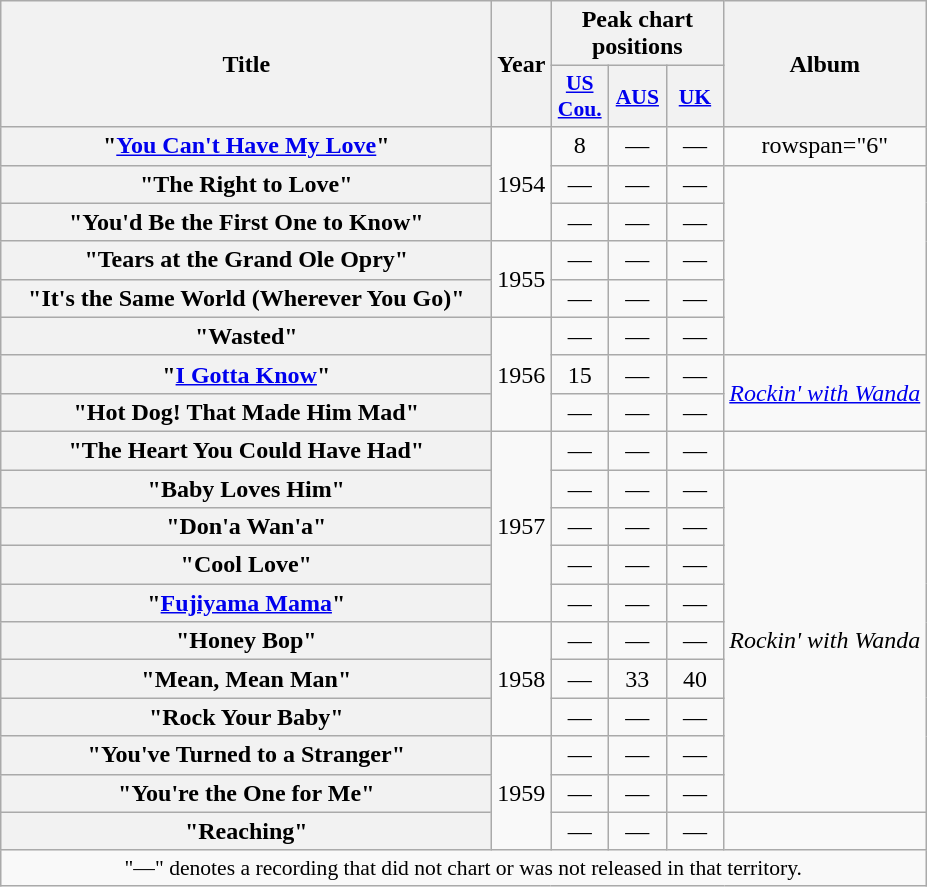<table class="wikitable plainrowheaders" style="text-align:center;" border="1">
<tr>
<th scope="col" rowspan="2" style="width:20em;">Title</th>
<th scope="col" rowspan="2">Year</th>
<th scope="col" colspan="3">Peak chart<br>positions</th>
<th scope="col" rowspan="2">Album</th>
</tr>
<tr>
<th scope="col" style="width:2.2em;font-size:90%;"><a href='#'>US<br>Cou.</a><br></th>
<th scope="col" style="width:2.2em;font-size:90%;"><a href='#'>AUS</a><br></th>
<th scope="col" style="width:2.2em;font-size:90%;"><a href='#'>UK</a><br></th>
</tr>
<tr>
<th scope="row">"<a href='#'>You Can't Have My Love</a>" </th>
<td rowspan="3">1954</td>
<td>8</td>
<td>—</td>
<td>—</td>
<td>rowspan="6" </td>
</tr>
<tr>
<th scope="row">"The Right to Love"</th>
<td>—</td>
<td>—</td>
<td>—</td>
</tr>
<tr>
<th scope="row">"You'd Be the First One to Know"</th>
<td>—</td>
<td>—</td>
<td>—</td>
</tr>
<tr>
<th scope="row">"Tears at the Grand Ole Opry"</th>
<td rowspan="2">1955</td>
<td>—</td>
<td>—</td>
<td>—</td>
</tr>
<tr>
<th scope="row">"It's the Same World (Wherever You Go)"</th>
<td>—</td>
<td>—</td>
<td>—</td>
</tr>
<tr>
<th scope="row">"Wasted"</th>
<td rowspan="3">1956</td>
<td>—</td>
<td>—</td>
<td>—</td>
</tr>
<tr>
<th scope="row">"<a href='#'>I Gotta Know</a>"</th>
<td>15</td>
<td>—</td>
<td>—</td>
<td rowspan="2"><em><a href='#'>Rockin' with Wanda</a></em></td>
</tr>
<tr>
<th scope="row">"Hot Dog! That Made Him Mad"</th>
<td>—</td>
<td>—</td>
<td>—</td>
</tr>
<tr>
<th scope="row">"The Heart You Could Have Had"</th>
<td rowspan="5">1957</td>
<td>—</td>
<td>—</td>
<td>—</td>
<td></td>
</tr>
<tr>
<th scope="row">"Baby Loves Him"</th>
<td>—</td>
<td>—</td>
<td>—</td>
<td rowspan="9"><em>Rockin' with Wanda</em></td>
</tr>
<tr>
<th scope="row">"Don'a Wan'a"</th>
<td>—</td>
<td>—</td>
<td>—</td>
</tr>
<tr>
<th scope="row">"Cool Love"</th>
<td>—</td>
<td>—</td>
<td>—</td>
</tr>
<tr>
<th scope="row">"<a href='#'>Fujiyama Mama</a>"</th>
<td>—</td>
<td>—</td>
<td>—</td>
</tr>
<tr>
<th scope="row">"Honey Bop"</th>
<td rowspan="3">1958</td>
<td>—</td>
<td>—</td>
<td>—</td>
</tr>
<tr>
<th scope="row">"Mean, Mean Man"</th>
<td>—</td>
<td>33</td>
<td>40</td>
</tr>
<tr>
<th scope="row">"Rock Your Baby"</th>
<td>—</td>
<td>—</td>
<td>—</td>
</tr>
<tr>
<th scope="row">"You've Turned to a Stranger"</th>
<td rowspan="3">1959</td>
<td>—</td>
<td>—</td>
<td>—</td>
</tr>
<tr>
<th scope="row">"You're the One for Me"</th>
<td>—</td>
<td>—</td>
<td>—</td>
</tr>
<tr>
<th scope="row">"Reaching"</th>
<td>—</td>
<td>—</td>
<td>—</td>
<td></td>
</tr>
<tr>
<td colspan="6" style="font-size:90%">"—" denotes a recording that did not chart or was not released in that territory.</td>
</tr>
</table>
